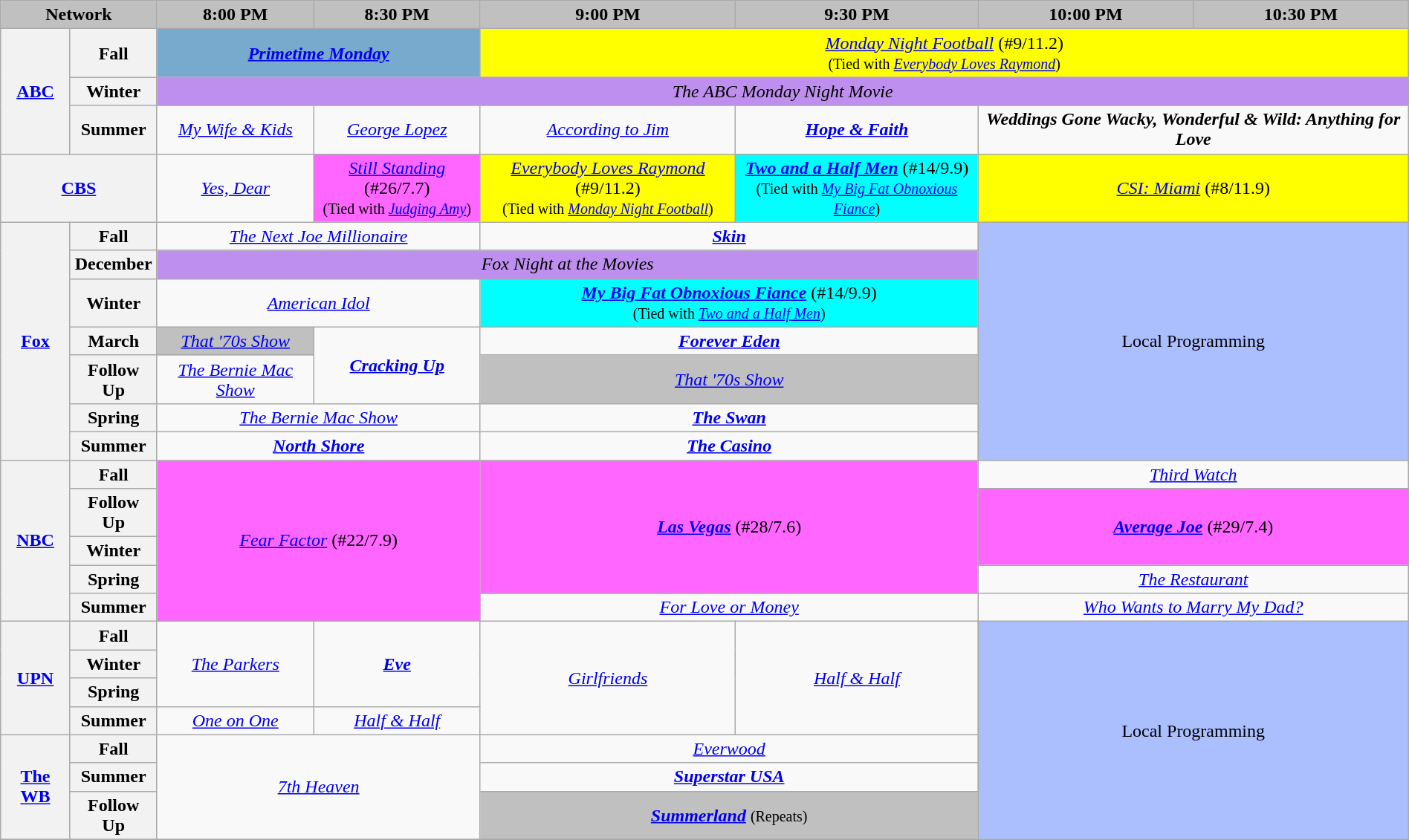<table class="wikitable" style="width:100%;margin-right:0;text-align:center">
<tr>
<th colspan="2" style="background-color:#C0C0C0;text-align:center">Network</th>
<th style="background-color:#C0C0C0;text-align:center">8:00 PM</th>
<th style="background-color:#C0C0C0;text-align:center">8:30 PM</th>
<th style="background-color:#C0C0C0;text-align:center">9:00 PM</th>
<th style="background-color:#C0C0C0;text-align:center">9:30 PM</th>
<th style="background-color:#C0C0C0;text-align:center">10:00 PM</th>
<th style="background-color:#C0C0C0;text-align:center">10:30 PM</th>
</tr>
<tr>
<th rowspan="3"><a href='#'>ABC</a></th>
<th>Fall</th>
<td bgcolor="#77AACC" colspan="2"><strong><em><a href='#'>Primetime Monday</a></em></strong></td>
<td bgcolor="#FFFF00" colspan="4"><em><a href='#'>Monday Night Football</a></em> (#9/11.2)<br><small>(Tied with <em><a href='#'>Everybody Loves Raymond</a></em>)</small></td>
</tr>
<tr>
<th>Winter</th>
<td colspan="6" bgcolor="#bf8fef"><em>The ABC Monday Night Movie</em></td>
</tr>
<tr>
<th>Summer</th>
<td><em><a href='#'>My Wife & Kids</a></em></td>
<td><em><a href='#'>George Lopez</a></em></td>
<td><em><a href='#'>According to Jim</a></em></td>
<td><strong><em><a href='#'>Hope & Faith</a></em></strong></td>
<td colspan="2"><strong><em>Weddings Gone Wacky, Wonderful & Wild: Anything for Love</em></strong></td>
</tr>
<tr>
<th colspan="2"><a href='#'>CBS</a></th>
<td><em><a href='#'>Yes, Dear</a></em></td>
<td bgcolor="#FF66FF"><em><a href='#'>Still Standing</a></em> (#26/7.7)<br><small>(Tied with <em><a href='#'>Judging Amy</a></em>)</small></td>
<td bgcolor="#FFFF00"><em><a href='#'>Everybody Loves Raymond</a></em> (#9/11.2)<br><small>(Tied with <em><a href='#'>Monday Night Football</a></em>)</small></td>
<td bgcolor="#00FFFF"><strong><em><a href='#'>Two and a Half Men</a></em></strong> (#14/9.9)<br><small>(Tied with <em><a href='#'>My Big Fat Obnoxious Fiance</a></em>)</small></td>
<td bgcolor="#FFFF00" colspan="2"><em><a href='#'>CSI: Miami</a></em> (#8/11.9)</td>
</tr>
<tr>
<th rowspan="7"><a href='#'>Fox</a></th>
<th>Fall</th>
<td colspan="2"><em><a href='#'>The Next Joe Millionaire</a></em></td>
<td colspan="2"><strong><em><a href='#'>Skin</a></em></strong></td>
<td bgcolor="#abbfff" colspan="2" rowspan="7">Local Programming</td>
</tr>
<tr>
<th>December</th>
<td bgcolor="#bf8fef" colspan="4"><em>Fox Night at the Movies</em></td>
</tr>
<tr>
<th>Winter</th>
<td colspan="2"><em><a href='#'>American Idol</a></em></td>
<td bgcolor="#00FFFF" colspan="2"><strong><em><a href='#'>My Big Fat Obnoxious Fiance</a></em></strong> (#14/9.9)<br><small>(Tied with <em><a href='#'>Two and a Half Men</a></em>)</small></td>
</tr>
<tr>
<th>March</th>
<td style="background:#C0C0C0;"><em><a href='#'>That '70s Show</a></em> </td>
<td rowspan="2"><strong><em><a href='#'>Cracking Up</a></em></strong></td>
<td colspan="2"><strong><em><a href='#'>Forever Eden</a></em></strong></td>
</tr>
<tr>
<th>Follow Up</th>
<td><em><a href='#'>The Bernie Mac Show</a></em></td>
<td colspan="2" style="background:#C0C0C0;"><em><a href='#'>That '70s Show</a></em> </td>
</tr>
<tr>
<th>Spring</th>
<td colspan="2"><em><a href='#'>The Bernie Mac Show</a></em></td>
<td colspan="2"><strong><em><a href='#'>The Swan</a></em></strong></td>
</tr>
<tr>
<th>Summer</th>
<td colspan="2"><strong><em><a href='#'>North Shore</a></em></strong></td>
<td colspan="2"><strong><em><a href='#'>The Casino</a></em></strong></td>
</tr>
<tr>
<th rowspan="5"><a href='#'>NBC</a></th>
<th>Fall</th>
<td bgcolor="#FF66FF" colspan="2" rowspan="5"><em><a href='#'>Fear Factor</a></em> (#22/7.9)</td>
<td bgcolor="#FF66FF" colspan="2" rowspan="4"><strong><em><a href='#'>Las Vegas</a></em></strong> (#28/7.6)</td>
<td colspan="2"><em><a href='#'>Third Watch</a></em></td>
</tr>
<tr>
<th>Follow Up</th>
<td bgcolor="#FF66FF" colspan="2" rowspan="2"><strong><em><a href='#'>Average Joe</a></em></strong> (#29/7.4)</td>
</tr>
<tr>
<th>Winter</th>
</tr>
<tr>
<th>Spring</th>
<td colspan="2"><em><a href='#'>The Restaurant</a></em></td>
</tr>
<tr>
<th>Summer</th>
<td colspan="2"><em><a href='#'>For Love or Money</a></em></td>
<td colspan="2"><em><a href='#'>Who Wants to Marry My Dad?</a></em></td>
</tr>
<tr>
<th rowspan="4"><a href='#'>UPN</a></th>
<th>Fall</th>
<td rowspan="3"><em><a href='#'>The Parkers</a></em></td>
<td rowspan="3"><strong><em><a href='#'>Eve</a></em></strong></td>
<td rowspan="4"><em><a href='#'>Girlfriends</a></em></td>
<td rowspan="4"><em><a href='#'>Half & Half</a></em></td>
<td bgcolor="#abbfff" rowspan="9" colspan="2">Local Programming</td>
</tr>
<tr>
<th>Winter</th>
</tr>
<tr>
<th>Spring</th>
</tr>
<tr>
<th>Summer</th>
<td><em><a href='#'>One on One</a></em></td>
<td><em><a href='#'>Half & Half</a></em></td>
</tr>
<tr>
<th rowspan="3"><a href='#'>The WB</a></th>
<th>Fall</th>
<td colspan="2" rowspan="3"><em><a href='#'>7th Heaven</a></em></td>
<td colspan="2"><em><a href='#'>Everwood</a></em></td>
</tr>
<tr>
<th>Summer</th>
<td colspan="2"><strong><em><a href='#'>Superstar USA</a></em></strong></td>
</tr>
<tr>
<th>Follow Up</th>
<td bgcolor="#C0C0C0" colspan="2"><strong><em><a href='#'>Summerland</a></em></strong> <small>(Repeats)</small></td>
</tr>
<tr>
</tr>
</table>
